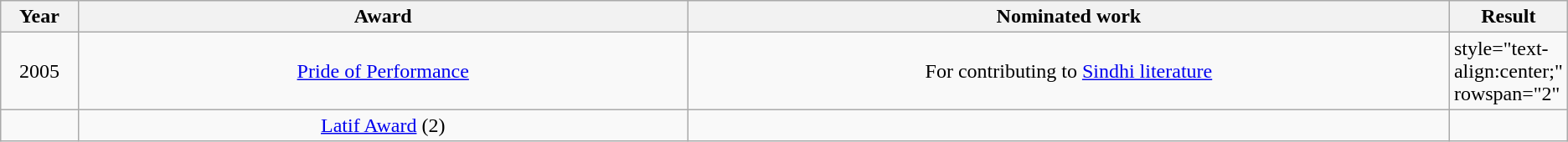<table class="wikitable sortable">
<tr>
<th width=5%>Year</th>
<th style="width:40%;">Award</th>
<th style="width:50%;">Nominated work</th>
<th width=5%>Result</th>
</tr>
<tr>
<td style="text-align:center;">2005</td>
<td style="text-align:center;"><a href='#'>Pride of Performance</a></td>
<td style="text-align:center;">For contributing to <a href='#'>Sindhi literature</a></td>
<td>style="text-align:center;" rowspan="2" </td>
</tr>
<tr>
<td></td>
<td style="text-align:center;"><a href='#'>Latif Award</a> (2)</td>
<td></td>
</tr>
</table>
